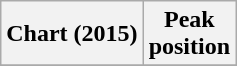<table class="wikitable sortable">
<tr>
<th>Chart (2015)</th>
<th>Peak<br>position</th>
</tr>
<tr>
</tr>
</table>
